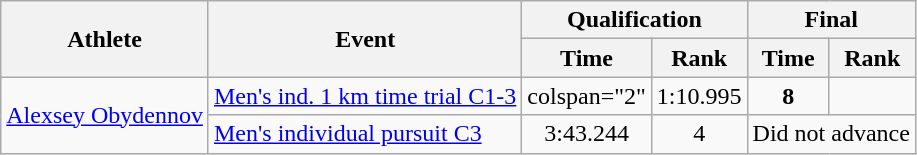<table class=wikitable>
<tr>
<th rowspan="2">Athlete</th>
<th rowspan="2">Event</th>
<th colspan="2">Qualification</th>
<th colspan="2">Final</th>
</tr>
<tr>
<th>Time</th>
<th>Rank</th>
<th>Time</th>
<th>Rank</th>
</tr>
<tr>
<td rowspan=2><a href='#'>Alexsey Obydennov</a></td>
<td><a href='#'>Men's ind. 1 km time trial C1-3</a></td>
<td>colspan="2" </td>
<td align="center">1:10.995</td>
<td align="center"><strong>8</strong></td>
</tr>
<tr>
<td><a href='#'>Men's individual pursuit C3</a></td>
<td align="center">3:43.244</td>
<td align="center">4</td>
<td align="center" colspan=2>Did not advance</td>
</tr>
</table>
